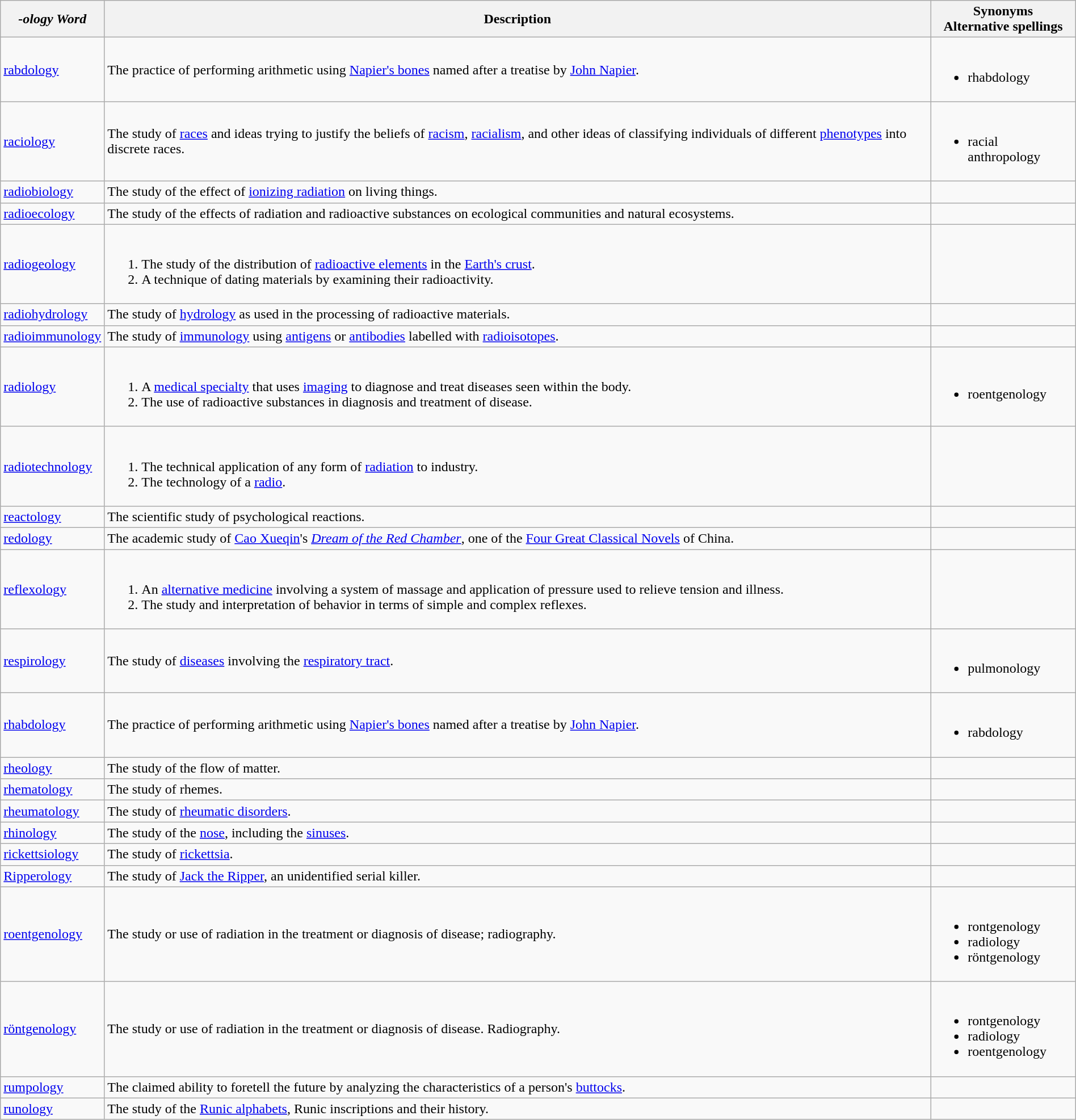<table class="wikitable" style="width:100%;">
<tr>
<th><em>-ology Word</em></th>
<th>Description</th>
<th>Synonyms<br>Alternative spellings</th>
</tr>
<tr>
<td><a href='#'>rabdology</a></td>
<td>The practice of performing arithmetic using <a href='#'>Napier's bones</a> named after a treatise by <a href='#'>John Napier</a>.</td>
<td><br><ul><li>rhabdology</li></ul></td>
</tr>
<tr>
<td><a href='#'>raciology</a></td>
<td>The study of <a href='#'>races</a> and ideas trying to justify the beliefs of <a href='#'>racism</a>, <a href='#'>racialism</a>, and other ideas of classifying individuals of different <a href='#'>phenotypes</a> into discrete races.</td>
<td><br><ul><li>racial anthropology</li></ul></td>
</tr>
<tr>
<td><a href='#'>radiobiology</a></td>
<td>The study of the effect of <a href='#'>ionizing radiation</a> on living things.</td>
<td></td>
</tr>
<tr>
<td><a href='#'>radioecology</a></td>
<td>The study of the effects of radiation and radioactive substances on ecological communities and natural ecosystems.</td>
<td></td>
</tr>
<tr>
<td><a href='#'>radiogeology</a></td>
<td><br><ol><li>The study of the distribution of <a href='#'>radioactive elements</a> in the <a href='#'>Earth's crust</a>.</li><li>A technique of dating materials by examining their radioactivity.</li></ol></td>
<td></td>
</tr>
<tr>
<td><a href='#'>radiohydrology</a></td>
<td>The study of <a href='#'>hydrology</a> as used in the processing of radioactive materials.</td>
<td></td>
</tr>
<tr>
<td><a href='#'>radioimmunology</a></td>
<td>The study of <a href='#'>immunology</a> using <a href='#'>antigens</a> or <a href='#'>antibodies</a> labelled with <a href='#'>radioisotopes</a>.</td>
<td></td>
</tr>
<tr>
<td><a href='#'>radiology</a></td>
<td><br><ol><li>A <a href='#'>medical specialty</a> that uses <a href='#'>imaging</a> to diagnose and treat diseases seen within the body.</li><li>The use of radioactive substances in diagnosis and treatment of disease.</li></ol></td>
<td><br><ul><li>roentgenology</li></ul></td>
</tr>
<tr>
<td><a href='#'>radiotechnology</a></td>
<td><br><ol><li>The technical application of any form of <a href='#'>radiation</a> to industry.</li><li>The technology of a <a href='#'>radio</a>.</li></ol></td>
<td></td>
</tr>
<tr>
<td><a href='#'>reactology</a></td>
<td>The scientific study of psychological reactions.</td>
<td></td>
</tr>
<tr>
<td><a href='#'>redology</a></td>
<td>The academic study of <a href='#'>Cao Xueqin</a>'s <em><a href='#'>Dream of the Red Chamber</a></em>, one of the <a href='#'>Four Great Classical Novels</a> of China.</td>
<td></td>
</tr>
<tr>
<td><a href='#'>reflexology</a></td>
<td><br><ol><li>An <a href='#'>alternative medicine</a> involving a system of massage and application of pressure used to relieve tension and illness.</li><li>The study and interpretation of behavior in terms of simple and complex reflexes.</li></ol></td>
<td></td>
</tr>
<tr>
<td><a href='#'>respirology</a></td>
<td>The study of <a href='#'>diseases</a> involving the <a href='#'>respiratory tract</a>.</td>
<td><br><ul><li>pulmonology</li></ul></td>
</tr>
<tr>
<td><a href='#'>rhabdology</a></td>
<td>The practice of performing arithmetic using <a href='#'>Napier's bones</a> named after a treatise by <a href='#'>John Napier</a>.</td>
<td><br><ul><li>rabdology</li></ul></td>
</tr>
<tr>
<td><a href='#'>rheology</a></td>
<td>The study of the flow of matter.</td>
<td></td>
</tr>
<tr>
<td><a href='#'>rhematology</a></td>
<td>The study of rhemes.</td>
<td></td>
</tr>
<tr>
<td><a href='#'>rheumatology</a></td>
<td>The study of <a href='#'>rheumatic disorders</a>.</td>
<td></td>
</tr>
<tr>
<td><a href='#'>rhinology</a></td>
<td>The study of the <a href='#'>nose</a>, including the <a href='#'>sinuses</a>.</td>
<td></td>
</tr>
<tr>
<td><a href='#'>rickettsiology</a></td>
<td>The study of <a href='#'>rickettsia</a>.</td>
<td></td>
</tr>
<tr>
<td><a href='#'>Ripperology</a></td>
<td>The study of <a href='#'>Jack the Ripper</a>, an unidentified serial killer.</td>
<td></td>
</tr>
<tr>
<td><a href='#'>roentgenology</a></td>
<td>The study or use of radiation in the treatment or diagnosis of disease; radiography.</td>
<td><br><ul><li>rontgenology</li><li>radiology</li><li>röntgenology</li></ul></td>
</tr>
<tr>
<td><a href='#'>röntgenology</a></td>
<td>The study or use of radiation in the treatment or diagnosis of disease. Radiography.</td>
<td><br><ul><li>rontgenology</li><li>radiology</li><li>roentgenology</li></ul></td>
</tr>
<tr>
<td><a href='#'>rumpology</a></td>
<td>The claimed ability to foretell the future by analyzing the characteristics of a person's <a href='#'>buttocks</a>.</td>
<td></td>
</tr>
<tr>
<td><a href='#'>runology</a></td>
<td>The study of the <a href='#'>Runic alphabets</a>, Runic inscriptions and their history.</td>
<td></td>
</tr>
</table>
